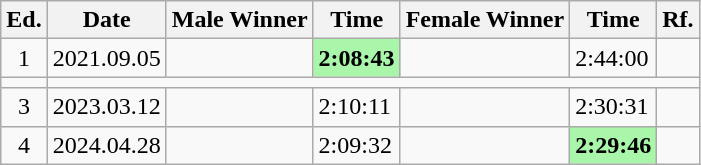<table class="wikitable sortable">
<tr>
<th class="unsortable">Ed.</th>
<th>Date</th>
<th>Male Winner</th>
<th>Time</th>
<th>Female Winner</th>
<th>Time</th>
<th class="unsortable">Rf.</th>
</tr>
<tr>
<td align="center">1</td>
<td>2021.09.05</td>
<td></td>
<td bgcolor="#A9F5A9"><strong>2:08:43</strong></td>
<td></td>
<td>2:44:00</td>
<td></td>
</tr>
<tr>
<td></td>
</tr>
<tr>
<td align="center">3</td>
<td>2023.03.12</td>
<td></td>
<td>2:10:11</td>
<td></td>
<td>2:30:31</td>
<td></td>
</tr>
<tr>
<td align="center">4</td>
<td>2024.04.28</td>
<td></td>
<td>2:09:32</td>
<td></td>
<td bgcolor="#A9F5A9"><strong>2:29:46</strong></td>
<td></td>
</tr>
</table>
